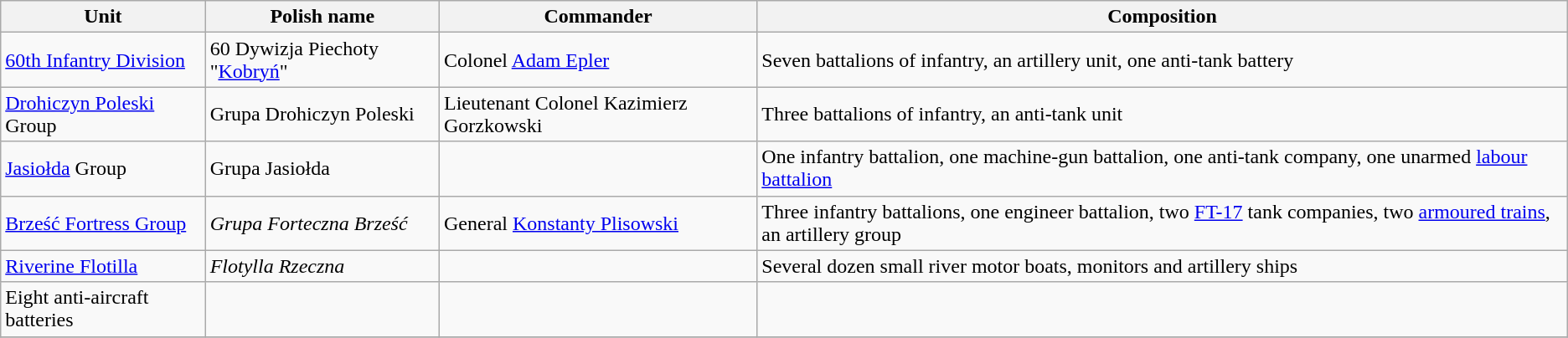<table class="wikitable">
<tr>
<th>Unit</th>
<th>Polish name</th>
<th>Commander</th>
<th>Composition</th>
</tr>
<tr>
<td><a href='#'>60th Infantry Division</a></td>
<td>60 Dywizja Piechoty "<a href='#'>Kobryń</a>"</td>
<td>Colonel <a href='#'>Adam Epler</a></td>
<td>Seven battalions of infantry, an artillery unit, one anti-tank battery</td>
</tr>
<tr>
<td><a href='#'>Drohiczyn Poleski</a> Group</td>
<td>Grupa Drohiczyn Poleski</td>
<td>Lieutenant Colonel Kazimierz Gorzkowski</td>
<td>Three battalions of infantry, an anti-tank unit</td>
</tr>
<tr>
<td><a href='#'>Jasiołda</a> Group</td>
<td>Grupa Jasiołda</td>
<td></td>
<td>One infantry battalion, one machine-gun battalion, one anti-tank company, one unarmed <a href='#'>labour battalion</a></td>
</tr>
<tr>
<td><a href='#'>Brześć Fortress Group</a></td>
<td><em>Grupa Forteczna Brześć</em></td>
<td>General <a href='#'>Konstanty Plisowski</a></td>
<td>Three infantry battalions, one engineer battalion, two <a href='#'>FT-17</a> tank companies, two <a href='#'>armoured trains</a>, an artillery group</td>
</tr>
<tr>
<td><a href='#'>Riverine Flotilla</a></td>
<td><em>Flotylla Rzeczna</em></td>
<td></td>
<td>Several dozen small river motor boats, monitors and artillery ships</td>
</tr>
<tr>
<td>Eight anti-aircraft batteries</td>
<td></td>
<td></td>
<td></td>
</tr>
<tr>
</tr>
</table>
